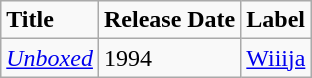<table class="wikitable">
<tr>
<td><strong>Title</strong></td>
<td><strong>Release Date</strong></td>
<td><strong>Label</strong></td>
</tr>
<tr>
<td><em><a href='#'>Unboxed</a></em></td>
<td>1994</td>
<td><a href='#'>Wiiija</a></td>
</tr>
</table>
